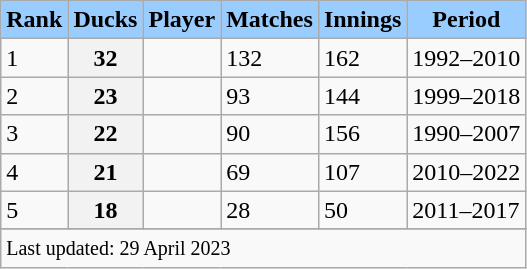<table class="wikitable plainrowheaders sortable">
<tr>
<th scope=col style="background:#9cf;">Rank</th>
<th scope=col style="background:#9cf;">Ducks</th>
<th scope=col style="background:#9cf;">Player</th>
<th scope=col style="background:#9cf;">Matches</th>
<th scope=col style="background:#9cf;">Innings</th>
<th scope=col style="background:#9cf;">Period</th>
</tr>
<tr>
<td>1</td>
<th>32</th>
<td></td>
<td>132</td>
<td>162</td>
<td>1992–2010</td>
</tr>
<tr>
<td>2</td>
<th>23</th>
<td></td>
<td>93</td>
<td>144</td>
<td>1999–2018</td>
</tr>
<tr>
<td>3</td>
<th>22</th>
<td></td>
<td>90</td>
<td>156</td>
<td>1990–2007</td>
</tr>
<tr>
<td>4</td>
<th>21</th>
<td></td>
<td>69</td>
<td>107</td>
<td>2010–2022</td>
</tr>
<tr>
<td>5</td>
<th>18</th>
<td></td>
<td>28</td>
<td>50</td>
<td>2011–2017</td>
</tr>
<tr>
</tr>
<tr class=sortbottom>
<td colspan=6><small>Last updated: 29 April 2023</small></td>
</tr>
</table>
